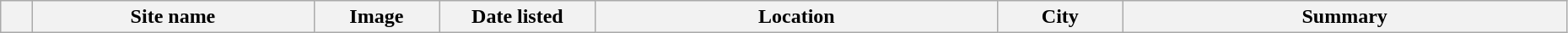<table class="wikitable sortable" style="width:98%">
<tr>
<th width = 2% ></th>
<th width = 18% ><strong>Site name</strong></th>
<th width = 8% class="unsortable" ><strong>Image</strong></th>
<th width = 10% ><strong>Date listed</strong></th>
<th><strong>Location</strong></th>
<th width = 8% ><strong>City</strong></th>
<th class="unsortable" ><strong>Summary</strong><br></th>
</tr>
</table>
